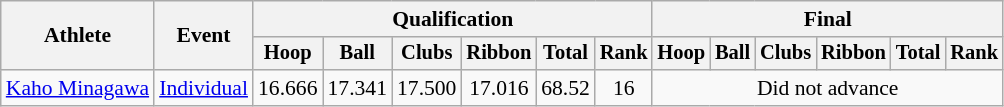<table class=wikitable style="font-size:90%">
<tr>
<th rowspan=2>Athlete</th>
<th rowspan=2>Event</th>
<th colspan=6>Qualification</th>
<th colspan=6>Final</th>
</tr>
<tr style="font-size:95%">
<th>Hoop</th>
<th>Ball</th>
<th>Clubs</th>
<th>Ribbon</th>
<th>Total</th>
<th>Rank</th>
<th>Hoop</th>
<th>Ball</th>
<th>Clubs</th>
<th>Ribbon</th>
<th>Total</th>
<th>Rank</th>
</tr>
<tr align=center>
<td align=left><a href='#'>Kaho Minagawa</a></td>
<td align=left><a href='#'>Individual</a></td>
<td>16.666</td>
<td>17.341</td>
<td>17.500</td>
<td>17.016</td>
<td>68.52</td>
<td>16</td>
<td colspan=6>Did not advance</td>
</tr>
</table>
